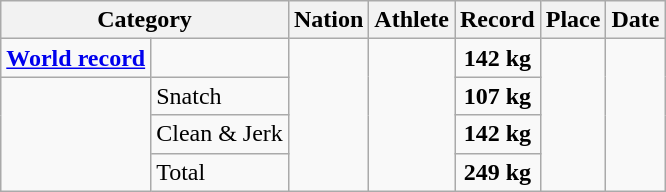<table class="wikitable" style="text-align:center;">
<tr>
<th colspan="2">Category</th>
<th>Nation</th>
<th>Athlete</th>
<th>Record</th>
<th>Place</th>
<th>Date</th>
</tr>
<tr>
<td><strong><a href='#'>World record</a></strong></td>
<td align="left"></td>
<td align="left" rowspan="4"></td>
<td align="left" rowspan="4"></td>
<td><strong>142 kg</strong></td>
<td align="left" rowspan="4"></td>
<td align="left" rowspan="4"></td>
</tr>
<tr>
<td rowspan="3"><strong></strong></td>
<td align="left">Snatch</td>
<td><strong>107 kg</strong></td>
</tr>
<tr>
<td align="left">Clean & Jerk</td>
<td><strong>142 kg</strong></td>
</tr>
<tr>
<td align="left">Total</td>
<td><strong>249 kg</strong></td>
</tr>
</table>
